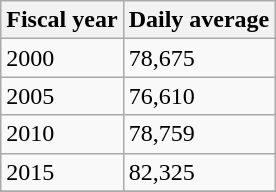<table class="wikitable">
<tr>
<th>Fiscal year</th>
<th>Daily average</th>
</tr>
<tr>
<td>2000</td>
<td>78,675</td>
</tr>
<tr>
<td>2005</td>
<td>76,610</td>
</tr>
<tr>
<td>2010</td>
<td>78,759</td>
</tr>
<tr>
<td>2015</td>
<td>82,325</td>
</tr>
<tr>
</tr>
</table>
